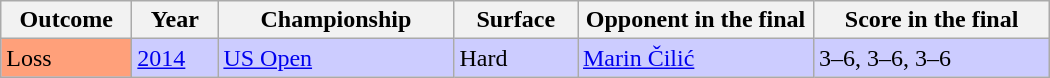<table class="sortable wikitable">
<tr>
<th width=80>Outcome</th>
<th width=50>Year</th>
<th width=150>Championship</th>
<th width=75>Surface</th>
<th width=150>Opponent in the final</th>
<th width=150>Score in the final</th>
</tr>
<tr style="background:#ccf;">
<td bgcolor=ffa07a>Loss</td>
<td><a href='#'>2014</a></td>
<td><a href='#'>US Open</a></td>
<td>Hard</td>
<td> <a href='#'>Marin Čilić</a></td>
<td>3–6, 3–6, 3–6</td>
</tr>
</table>
